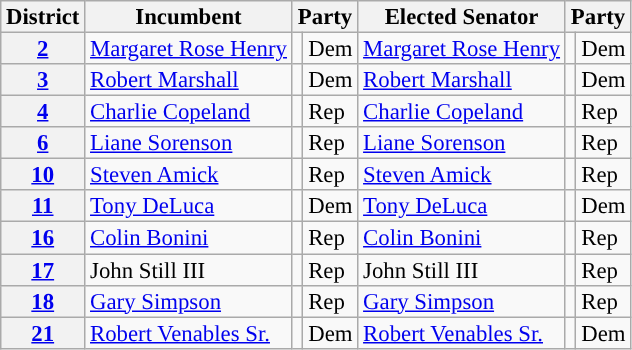<table class="sortable wikitable" style="font-size:95%;line-height:14px;">
<tr>
<th colspan="1">District</th>
<th class="unsortable">Incumbent</th>
<th colspan="2">Party</th>
<th class="unsortable">Elected Senator</th>
<th colspan="2">Party</th>
</tr>
<tr>
<th><a href='#'>2</a></th>
<td><a href='#'>Margaret Rose Henry</a></td>
<td style="background:"></td>
<td>Dem</td>
<td><a href='#'>Margaret Rose Henry</a></td>
<td style="background:"></td>
<td>Dem</td>
</tr>
<tr>
<th><a href='#'>3</a></th>
<td><a href='#'>Robert Marshall</a></td>
<td style="background:"></td>
<td>Dem</td>
<td><a href='#'>Robert Marshall</a></td>
<td style="background:"></td>
<td>Dem</td>
</tr>
<tr>
<th><a href='#'>4</a></th>
<td><a href='#'>Charlie Copeland</a></td>
<td style="background:"></td>
<td>Rep</td>
<td><a href='#'>Charlie Copeland</a></td>
<td style="background:"></td>
<td>Rep</td>
</tr>
<tr>
<th><a href='#'>6</a></th>
<td><a href='#'>Liane Sorenson</a></td>
<td style="background:"></td>
<td>Rep</td>
<td><a href='#'>Liane Sorenson</a></td>
<td style="background:"></td>
<td>Rep</td>
</tr>
<tr>
<th><a href='#'>10</a></th>
<td><a href='#'>Steven Amick</a></td>
<td style="background:"></td>
<td>Rep</td>
<td><a href='#'>Steven Amick</a></td>
<td style="background:"></td>
<td>Rep</td>
</tr>
<tr>
<th><a href='#'>11</a></th>
<td><a href='#'>Tony DeLuca</a></td>
<td style="background:"></td>
<td>Dem</td>
<td><a href='#'>Tony DeLuca</a></td>
<td style="background:"></td>
<td>Dem</td>
</tr>
<tr>
<th><a href='#'>16</a></th>
<td><a href='#'>Colin Bonini</a></td>
<td style="background:"></td>
<td>Rep</td>
<td><a href='#'>Colin Bonini</a></td>
<td style="background:"></td>
<td>Rep</td>
</tr>
<tr>
<th><a href='#'>17</a></th>
<td>John Still III</td>
<td style="background:"></td>
<td>Rep</td>
<td>John Still III</td>
<td style="background:"></td>
<td>Rep</td>
</tr>
<tr>
<th><a href='#'>18</a></th>
<td><a href='#'>Gary Simpson</a></td>
<td style="background:"></td>
<td>Rep</td>
<td><a href='#'>Gary Simpson</a></td>
<td style="background:"></td>
<td>Rep</td>
</tr>
<tr>
<th><a href='#'>21</a></th>
<td><a href='#'>Robert Venables Sr.</a></td>
<td style="background:"></td>
<td>Dem</td>
<td><a href='#'>Robert Venables Sr.</a></td>
<td style="background:"></td>
<td>Dem</td>
</tr>
</table>
